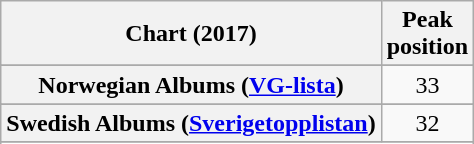<table class="wikitable sortable plainrowheaders" style="text-align:center">
<tr>
<th scope="col">Chart (2017)</th>
<th scope="col">Peak<br>position</th>
</tr>
<tr>
</tr>
<tr>
</tr>
<tr>
</tr>
<tr>
</tr>
<tr>
</tr>
<tr>
</tr>
<tr>
</tr>
<tr>
</tr>
<tr>
<th scope="row">Norwegian Albums (<a href='#'>VG-lista</a>)</th>
<td>33</td>
</tr>
<tr>
</tr>
<tr>
</tr>
<tr>
<th scope="row">Swedish Albums (<a href='#'>Sverigetopplistan</a>)</th>
<td>32</td>
</tr>
<tr>
</tr>
<tr>
</tr>
<tr>
</tr>
<tr>
</tr>
<tr>
</tr>
<tr>
</tr>
<tr>
</tr>
<tr>
</tr>
</table>
